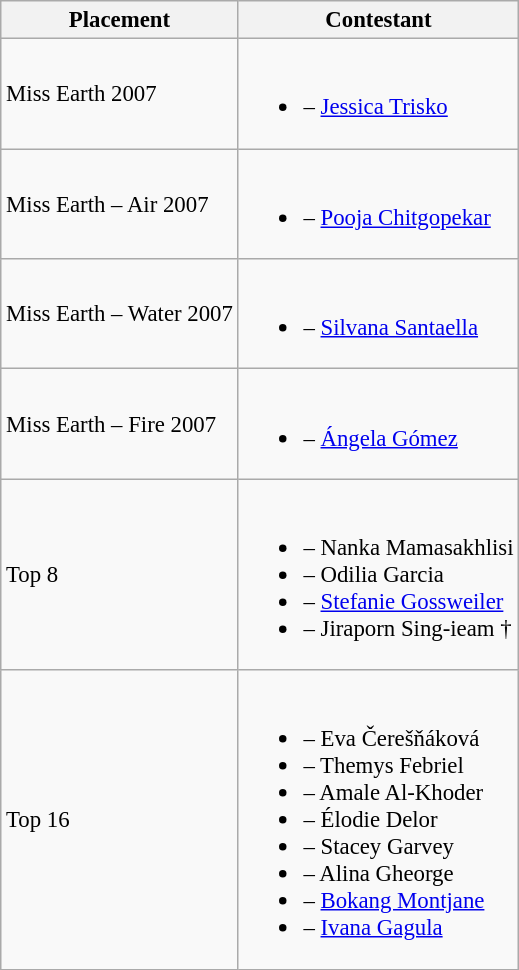<table class="wikitable sortable" style="font-size:95%;">
<tr>
<th>Placement</th>
<th>Contestant</th>
</tr>
<tr>
<td>Miss Earth 2007</td>
<td><br><ul><li> – <a href='#'>Jessica Trisko</a></li></ul></td>
</tr>
<tr>
<td>Miss Earth – Air 2007</td>
<td><br><ul><li> – <a href='#'>Pooja Chitgopekar</a></li></ul></td>
</tr>
<tr>
<td>Miss Earth – Water 2007</td>
<td><br><ul><li> – <a href='#'>Silvana Santaella</a></li></ul></td>
</tr>
<tr>
<td>Miss Earth – Fire 2007</td>
<td><br><ul><li> – <a href='#'>Ángela Gómez</a></li></ul></td>
</tr>
<tr>
<td>Top 8</td>
<td><br><ul><li> – Nanka Mamasakhlisi</li><li> – Odilia Garcia</li><li> – <a href='#'>Stefanie Gossweiler</a></li><li> – Jiraporn Sing-ieam †</li></ul></td>
</tr>
<tr>
<td>Top 16</td>
<td><br><ul><li> – Eva Čerešňáková</li><li> – Themys Febriel</li><li> – Amale Al-Khoder</li><li> – Élodie Delor</li><li> – Stacey Garvey</li><li> – Alina Gheorge</li><li> – <a href='#'>Bokang Montjane</a></li><li> – <a href='#'>Ivana Gagula</a></li></ul></td>
</tr>
</table>
